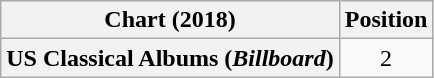<table class="wikitable plainrowheaders sortable" style="text-align:center">
<tr>
<th scope="col">Chart (2018)</th>
<th scope="col">Position</th>
</tr>
<tr>
<th scope="row">US Classical Albums (<em>Billboard</em>)</th>
<td>2</td>
</tr>
</table>
